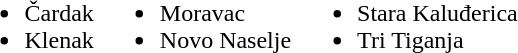<table>
<tr valign=top>
<td><br><ul><li>Čardak</li><li>Klenak</li></ul></td>
<td><br><ul><li>Moravac</li><li>Novo Naselje</li></ul></td>
<td><br><ul><li>Stara Kaluđerica</li><li>Tri Tiganja</li></ul></td>
</tr>
</table>
